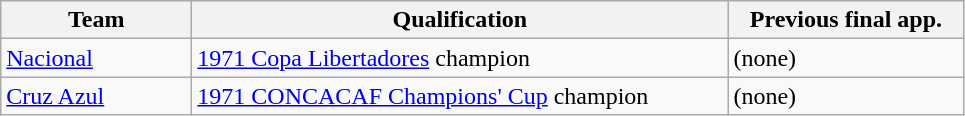<table class="wikitable">
<tr>
<th width=120px>Team</th>
<th width=350px>Qualification</th>
<th width=150px>Previous final app.</th>
</tr>
<tr>
<td> <a href='#'>Nacional</a></td>
<td><a href='#'>1971 Copa Libertadores</a> champion</td>
<td>(none)</td>
</tr>
<tr>
<td> <a href='#'>Cruz Azul</a></td>
<td><a href='#'>1971 CONCACAF Champions' Cup</a> champion</td>
<td>(none)</td>
</tr>
</table>
